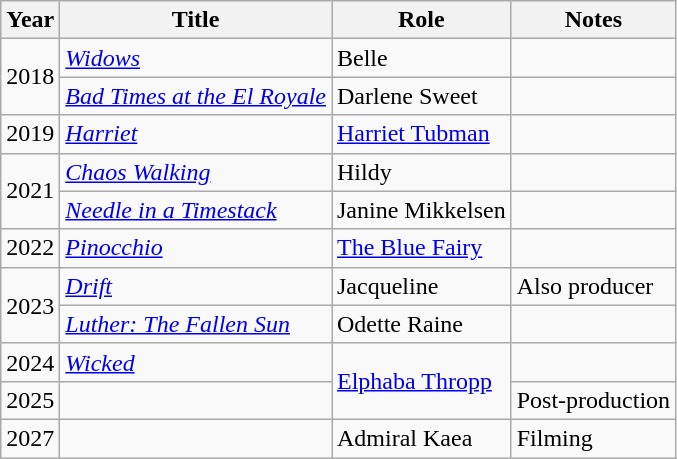<table class="wikitable sortable">
<tr>
<th>Year</th>
<th>Title</th>
<th>Role</th>
<th class="unsortable">Notes</th>
</tr>
<tr>
<td rowspan="2">2018</td>
<td><em><a href='#'>Widows</a></em></td>
<td>Belle</td>
<td></td>
</tr>
<tr>
<td><em><a href='#'>Bad Times at the El Royale</a></em></td>
<td>Darlene Sweet</td>
<td></td>
</tr>
<tr>
<td>2019</td>
<td><em><a href='#'>Harriet</a></em></td>
<td><a href='#'>Harriet Tubman</a></td>
<td></td>
</tr>
<tr>
<td rowspan="2">2021</td>
<td><em><a href='#'>Chaos Walking</a></em></td>
<td>Hildy</td>
<td></td>
</tr>
<tr>
<td><em><a href='#'>Needle in a Timestack</a></em></td>
<td>Janine Mikkelsen</td>
<td></td>
</tr>
<tr>
<td>2022</td>
<td><em><a href='#'>Pinocchio</a></em></td>
<td><a href='#'>The Blue Fairy</a></td>
<td></td>
</tr>
<tr>
<td rowspan="2">2023</td>
<td><em><a href='#'>Drift</a></em></td>
<td>Jacqueline</td>
<td>Also producer</td>
</tr>
<tr>
<td><em><a href='#'>Luther: The Fallen Sun</a></em></td>
<td>Odette Raine</td>
<td></td>
</tr>
<tr>
<td>2024</td>
<td><em><a href='#'>Wicked</a></em></td>
<td rowspan=2><a href='#'>Elphaba Thropp</a></td>
<td></td>
</tr>
<tr>
<td>2025</td>
<td></td>
<td>Post-production</td>
</tr>
<tr>
<td>2027</td>
<td></td>
<td>Admiral Kaea</td>
<td>Filming</td>
</tr>
</table>
